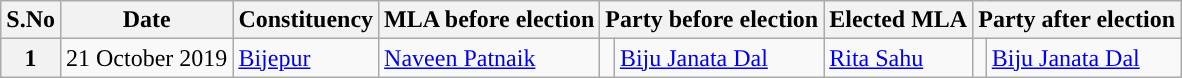<table class="wikitable sortable">
<tr>
<th>S.No</th>
<th>Date</th>
<th>Constituency</th>
<th>MLA before election</th>
<th colspan="2">Party before election</th>
<th>Elected MLA</th>
<th colspan="2">Party after election</th>
</tr>
<tr>
<th>1</th>
<td>21 October 2019</td>
<td><a href='#'>Bijepur</a></td>
<td><a href='#'>Naveen Patnaik</a></td>
<td></td>
<td><a href='#'>Biju Janata Dal</a></td>
<td><a href='#'>Rita Sahu</a></td>
<td></td>
<td><a href='#'>Biju Janata Dal</a></td>
</tr>
</table>
